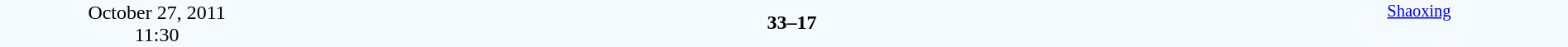<table style="width: 100%; background:#F5FAFF;" cellspacing="0">
<tr>
<td align=center rowspan=3 width=20%>October 27, 2011<br>11:30</td>
</tr>
<tr>
<td width=24% align=right><strong></strong></td>
<td align=center width=13%><strong>33–17</strong></td>
<td width=24%></td>
<td style=font-size:85% rowspan=3 valign=top align=center><a href='#'>Shaoxing</a></td>
</tr>
<tr style=font-size:85%>
<td align=right></td>
<td align=center></td>
<td></td>
</tr>
</table>
